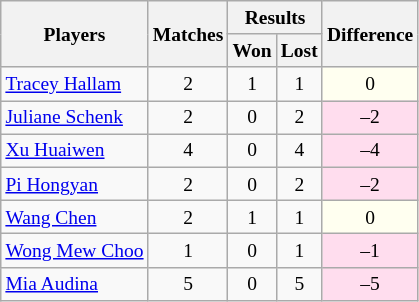<table class=wikitable style="text-align:center; font-size:small">
<tr>
<th rowspan="2">Players</th>
<th rowspan="2">Matches</th>
<th colspan="2">Results</th>
<th rowspan="2">Difference</th>
</tr>
<tr>
<th>Won</th>
<th>Lost</th>
</tr>
<tr>
<td align="left"> <a href='#'>Tracey Hallam</a></td>
<td>2</td>
<td>1</td>
<td>1</td>
<td bgcolor="#fffff0">0</td>
</tr>
<tr>
<td align="left"> <a href='#'>Juliane Schenk</a></td>
<td>2</td>
<td>0</td>
<td>2</td>
<td bgcolor="#ffddee">–2</td>
</tr>
<tr>
<td align="left"> <a href='#'>Xu Huaiwen</a></td>
<td>4</td>
<td>0</td>
<td>4</td>
<td bgcolor="#ffddee">–4</td>
</tr>
<tr>
<td align="left"> <a href='#'>Pi Hongyan</a></td>
<td>2</td>
<td>0</td>
<td>2</td>
<td bgcolor="#ffddee">–2</td>
</tr>
<tr>
<td align="left"> <a href='#'>Wang Chen</a></td>
<td>2</td>
<td>1</td>
<td>1</td>
<td bgcolor="#fffff0">0</td>
</tr>
<tr>
<td align="left"> <a href='#'>Wong Mew Choo</a></td>
<td>1</td>
<td>0</td>
<td>1</td>
<td bgcolor="#ffddee">–1</td>
</tr>
<tr>
<td align="left"> <a href='#'>Mia Audina</a></td>
<td>5</td>
<td>0</td>
<td>5</td>
<td bgcolor="#ffddee">–5</td>
</tr>
</table>
